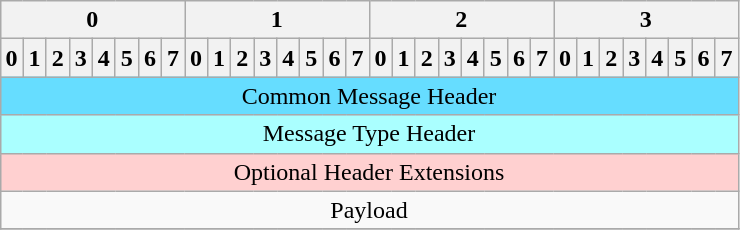<table class="wikitable" style="margin: 0 auto; text-align:center">
<tr>
<th colspan="8">0</th>
<th colspan="8">1</th>
<th colspan="8">2</th>
<th colspan="8">3</th>
</tr>
<tr>
<th>0</th>
<th>1</th>
<th>2</th>
<th>3</th>
<th>4</th>
<th>5</th>
<th>6</th>
<th>7</th>
<th>0</th>
<th>1</th>
<th>2</th>
<th>3</th>
<th>4</th>
<th>5</th>
<th>6</th>
<th>7</th>
<th>0</th>
<th>1</th>
<th>2</th>
<th>3</th>
<th>4</th>
<th>5</th>
<th>6</th>
<th>7</th>
<th>0</th>
<th>1</th>
<th>2</th>
<th>3</th>
<th>4</th>
<th>5</th>
<th>6</th>
<th>7</th>
</tr>
<tr>
<td colspan="32" style="background:#66ddff;">Common Message Header</td>
</tr>
<tr>
<td colspan="32" style="background:#aaffff;">Message Type Header</td>
</tr>
<tr>
<td colspan="32" style="background:#ffd0d0;">Optional Header Extensions</td>
</tr>
<tr>
<td colspan="32">Payload</td>
</tr>
<tr>
</tr>
</table>
